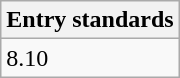<table class="wikitable" border="1" align="upright">
<tr>
<th>Entry standards</th>
</tr>
<tr>
<td>8.10</td>
</tr>
</table>
